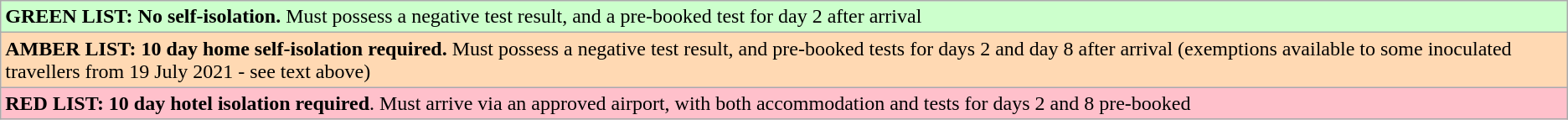<table class="wikitable">
<tr style="background: #ccffcc">
<td><strong>GREEN LIST: No self-isolation.</strong> Must possess a negative test result, and a pre-booked test for day 2 after arrival</td>
</tr>
<tr style="background: #ffd9b3; ">
<td><strong>AMBER LIST: 10 day home self-isolation required.</strong> Must possess a negative test result, and pre-booked tests for days 2 and day 8 after arrival (exemptions available to some inoculated travellers from 19 July 2021 - see text above)</td>
</tr>
<tr style="background: #FFC0CB;">
<td><strong>RED LIST: 10 day hotel isolation required</strong>. Must arrive via an approved airport, with both accommodation and tests for days 2 and 8 pre-booked</td>
</tr>
</table>
